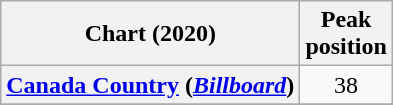<table class="wikitable sortable plainrowheaders" style="text-align:center;">
<tr>
<th>Chart (2020)</th>
<th>Peak <br> position</th>
</tr>
<tr>
<th scope="row"><a href='#'>Canada Country</a> (<a href='#'><em>Billboard</em></a>)</th>
<td>38</td>
</tr>
<tr>
</tr>
</table>
